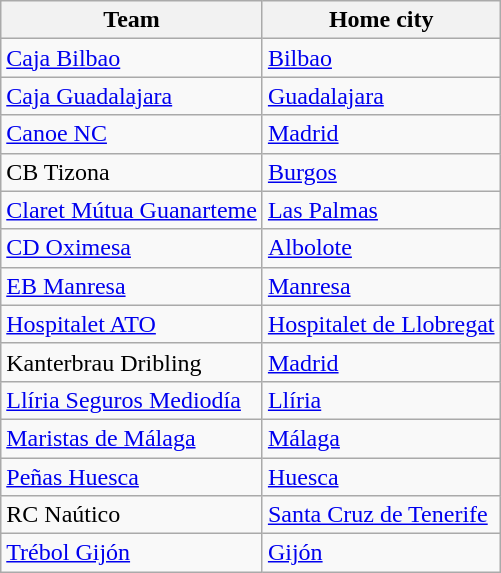<table class="wikitable sortable">
<tr>
<th>Team</th>
<th>Home city</th>
</tr>
<tr>
<td><a href='#'>Caja Bilbao</a></td>
<td><a href='#'>Bilbao</a></td>
</tr>
<tr>
<td><a href='#'>Caja Guadalajara</a></td>
<td><a href='#'>Guadalajara</a></td>
</tr>
<tr>
<td><a href='#'>Canoe NC</a></td>
<td><a href='#'>Madrid</a></td>
</tr>
<tr>
<td>CB Tizona</td>
<td><a href='#'>Burgos</a></td>
</tr>
<tr>
<td><a href='#'>Claret Mútua Guanarteme</a></td>
<td><a href='#'>Las Palmas</a></td>
</tr>
<tr>
<td><a href='#'>CD Oximesa</a></td>
<td><a href='#'>Albolote</a></td>
</tr>
<tr>
<td><a href='#'>EB Manresa</a></td>
<td><a href='#'>Manresa</a></td>
</tr>
<tr>
<td><a href='#'>Hospitalet ATO</a></td>
<td><a href='#'>Hospitalet de Llobregat</a></td>
</tr>
<tr>
<td>Kanterbrau Dribling</td>
<td><a href='#'>Madrid</a></td>
</tr>
<tr>
<td><a href='#'>Llíria Seguros Mediodía</a></td>
<td><a href='#'>Llíria</a></td>
</tr>
<tr>
<td><a href='#'>Maristas de Málaga</a></td>
<td><a href='#'>Málaga</a></td>
</tr>
<tr>
<td><a href='#'>Peñas Huesca</a></td>
<td><a href='#'>Huesca</a></td>
</tr>
<tr>
<td>RC Naútico</td>
<td><a href='#'>Santa Cruz de Tenerife</a></td>
</tr>
<tr>
<td><a href='#'>Trébol Gijón</a></td>
<td><a href='#'>Gijón</a></td>
</tr>
</table>
